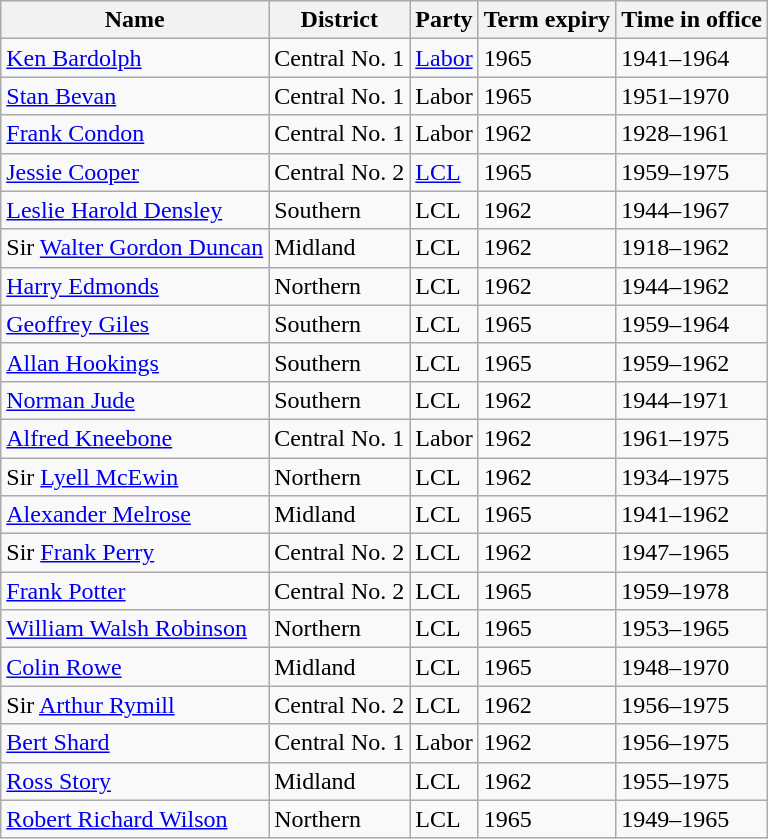<table class="wikitable sortable">
<tr>
<th>Name</th>
<th>District</th>
<th>Party</th>
<th>Term expiry</th>
<th>Time in office</th>
</tr>
<tr>
<td><a href='#'>Ken Bardolph</a></td>
<td>Central No. 1</td>
<td><a href='#'>Labor</a></td>
<td>1965</td>
<td>1941–1964</td>
</tr>
<tr>
<td><a href='#'>Stan Bevan</a></td>
<td>Central No. 1</td>
<td>Labor</td>
<td>1965</td>
<td>1951–1970</td>
</tr>
<tr>
<td><a href='#'>Frank Condon</a> </td>
<td>Central No. 1</td>
<td>Labor</td>
<td>1962</td>
<td>1928–1961</td>
</tr>
<tr>
<td><a href='#'>Jessie Cooper</a></td>
<td>Central No. 2</td>
<td><a href='#'>LCL</a></td>
<td>1965</td>
<td>1959–1975</td>
</tr>
<tr>
<td><a href='#'>Leslie Harold Densley</a></td>
<td>Southern</td>
<td>LCL</td>
<td>1962</td>
<td>1944–1967</td>
</tr>
<tr>
<td>Sir <a href='#'>Walter Gordon Duncan</a></td>
<td>Midland</td>
<td>LCL</td>
<td>1962</td>
<td>1918–1962</td>
</tr>
<tr>
<td><a href='#'>Harry Edmonds</a></td>
<td>Northern</td>
<td>LCL</td>
<td>1962</td>
<td>1944–1962</td>
</tr>
<tr>
<td><a href='#'>Geoffrey Giles</a></td>
<td>Southern</td>
<td>LCL</td>
<td>1965</td>
<td>1959–1964</td>
</tr>
<tr>
<td><a href='#'>Allan Hookings</a></td>
<td>Southern</td>
<td>LCL</td>
<td>1965</td>
<td>1959–1962</td>
</tr>
<tr>
<td><a href='#'>Norman Jude</a></td>
<td>Southern</td>
<td>LCL</td>
<td>1962</td>
<td>1944–1971</td>
</tr>
<tr>
<td><a href='#'>Alfred Kneebone</a> </td>
<td>Central No. 1</td>
<td>Labor</td>
<td>1962</td>
<td>1961–1975</td>
</tr>
<tr>
<td>Sir <a href='#'>Lyell McEwin</a></td>
<td>Northern</td>
<td>LCL</td>
<td>1962</td>
<td>1934–1975</td>
</tr>
<tr>
<td><a href='#'>Alexander Melrose</a></td>
<td>Midland</td>
<td>LCL</td>
<td>1965</td>
<td>1941–1962</td>
</tr>
<tr>
<td>Sir <a href='#'>Frank Perry</a></td>
<td>Central No. 2</td>
<td>LCL</td>
<td>1962</td>
<td>1947–1965</td>
</tr>
<tr>
<td><a href='#'>Frank Potter</a></td>
<td>Central No. 2</td>
<td>LCL</td>
<td>1965</td>
<td>1959–1978</td>
</tr>
<tr>
<td><a href='#'>William Walsh Robinson</a></td>
<td>Northern</td>
<td>LCL</td>
<td>1965</td>
<td>1953–1965</td>
</tr>
<tr>
<td><a href='#'>Colin Rowe</a></td>
<td>Midland</td>
<td>LCL</td>
<td>1965</td>
<td>1948–1970</td>
</tr>
<tr>
<td>Sir <a href='#'>Arthur Rymill</a></td>
<td>Central No. 2</td>
<td>LCL</td>
<td>1962</td>
<td>1956–1975</td>
</tr>
<tr>
<td><a href='#'>Bert Shard</a></td>
<td>Central No. 1</td>
<td>Labor</td>
<td>1962</td>
<td>1956–1975</td>
</tr>
<tr>
<td><a href='#'>Ross Story</a></td>
<td>Midland</td>
<td>LCL</td>
<td>1962</td>
<td>1955–1975</td>
</tr>
<tr>
<td><a href='#'>Robert Richard Wilson</a></td>
<td>Northern</td>
<td>LCL</td>
<td>1965</td>
<td>1949–1965</td>
</tr>
</table>
